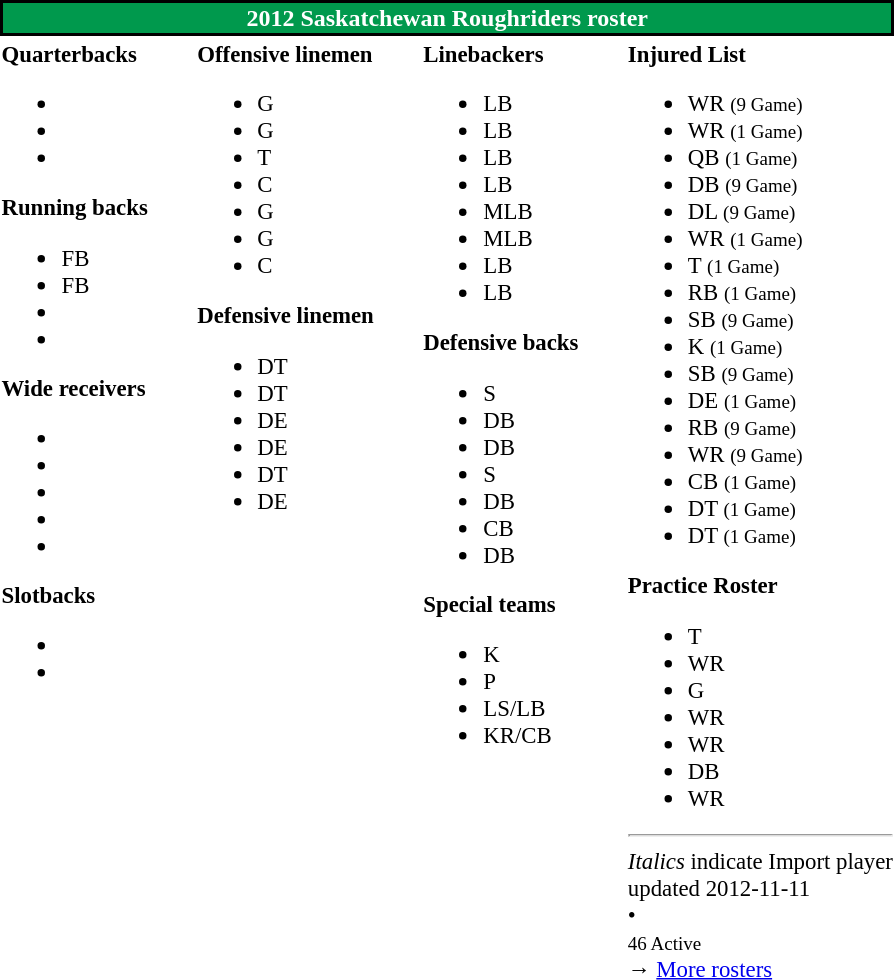<table class="toccolours" style="text-align: left;">
<tr>
<th colspan="7" style="background-color: #00994D; border:2px solid black; color:white; text-align: center">2012 Saskatchewan Roughriders roster<br></th>
</tr>
<tr>
<td style="font-size: 95%;" valign="top"><strong>Quarterbacks</strong><br><ul><li></li><li></li><li></li></ul><strong>Running backs</strong><ul><li> FB</li><li> FB</li><li></li><li></li></ul><strong>Wide receivers</strong><ul><li></li><li></li><li></li><li></li><li></li></ul><strong>Slotbacks</strong><ul><li></li><li></li></ul></td>
<td style="width: 25px;"></td>
<td style="font-size: 95%;" valign="top"><strong>Offensive linemen</strong><br><ul><li> G</li><li> G</li><li> T</li><li> C</li><li> G</li><li> G</li><li> C</li></ul><strong>Defensive linemen</strong><ul><li> DT</li><li> DT</li><li> DE</li><li> DE</li><li> DT</li><li> DE</li></ul></td>
<td style="width: 25px;"></td>
<td style="font-size: 95%;" valign="top"><strong>Linebackers</strong><br><ul><li> LB</li><li> LB</li><li> LB</li><li> LB</li><li> MLB</li><li> MLB</li><li> LB</li><li> LB</li></ul><strong>Defensive backs</strong><ul><li> S</li><li> DB</li><li> DB</li><li> S</li><li> DB</li><li> CB</li><li> DB</li></ul><strong>Special teams</strong><ul><li> K</li><li> P</li><li> LS/LB</li><li> KR/CB</li></ul></td>
<td style="width: 25px;"></td>
<td style="font-size: 95%;" valign="top"><strong>Injured List</strong><br><ul><li> WR  <small>(9 Game)</small></li><li> WR  <small>(1 Game)</small></li><li> QB  <small>(1 Game)</small></li><li> DB  <small>(9 Game)</small></li><li> DL  <small>(9 Game)</small></li><li> WR  <small>(1 Game)</small></li><li> T  <small>(1 Game)</small></li><li> RB  <small>(1 Game)</small></li><li> SB  <small>(9 Game)</small></li><li> K  <small>(1 Game)</small></li><li> SB  <small>(9 Game)</small></li><li> DE  <small>(1 Game)</small></li><li> RB  <small>(9 Game)</small></li><li> WR  <small>(9 Game)</small></li><li> CB  <small>(1 Game)</small></li><li> DT  <small>(1 Game)</small></li><li> DT  <small>(1 Game)</small></li></ul><strong>Practice Roster</strong><ul><li> T</li><li> WR</li><li> G</li><li> WR</li><li> WR</li><li> DB</li><li> WR</li></ul><hr>
<em>Italics</em> indicate Import player<br>
<span></span> updated 2012-11-11<br>
<span></span> • <span></span><br>
<small>46 Active</small><br>→ <a href='#'>More rosters</a></td>
</tr>
<tr>
</tr>
</table>
